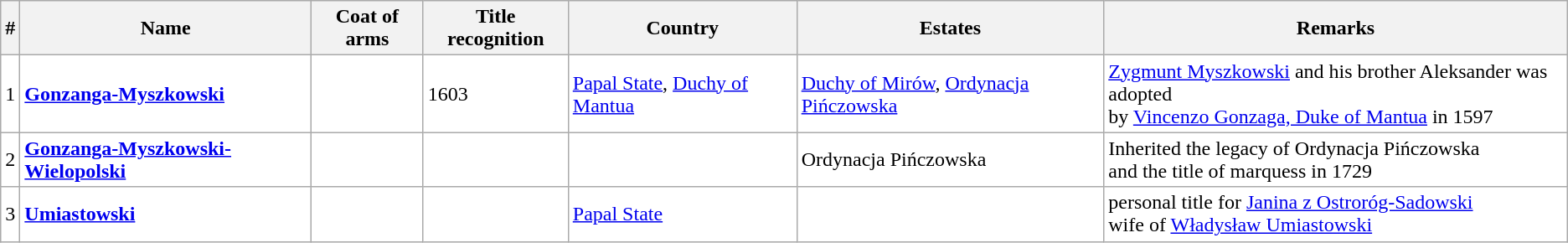<table class="wikitable">
<tr>
<th>#</th>
<th>Name</th>
<th>Coat of arms</th>
<th>Title recognition</th>
<th>Country</th>
<th>Estates</th>
<th>Remarks</th>
</tr>
<tr bgcolor=#FFFFFF>
<td align=top>1</td>
<td><strong><a href='#'>Gonzanga-Myszkowski</a></strong></td>
<td></td>
<td>1603</td>
<td><a href='#'>Papal State</a>, <a href='#'>Duchy of Mantua</a></td>
<td><a href='#'>Duchy of Mirów</a>, <a href='#'>Ordynacja Pińczowska</a></td>
<td><a href='#'>Zygmunt Myszkowski</a> and his brother Aleksander was adopted<br> by <a href='#'>Vincenzo Gonzaga, Duke of Mantua</a> in 1597</td>
</tr>
<tr bgcolor=#FFFFFF>
<td align=top>2</td>
<td><strong><a href='#'>Gonzanga-Myszkowski-Wielopolski</a></strong></td>
<td></td>
<td></td>
<td></td>
<td>Ordynacja Pińczowska</td>
<td>Inherited the legacy of Ordynacja Pińczowska<br> and the title of marquess in 1729</td>
</tr>
<tr bgcolor=#FFFFFF>
<td align=top>3</td>
<td><strong><a href='#'>Umiastowski</a></strong></td>
<td></td>
<td></td>
<td><a href='#'>Papal State</a></td>
<td></td>
<td>personal title for <a href='#'>Janina z Ostroróg-Sadowski</a><br> wife of <a href='#'>Władysław Umiastowski</a></td>
</tr>
</table>
